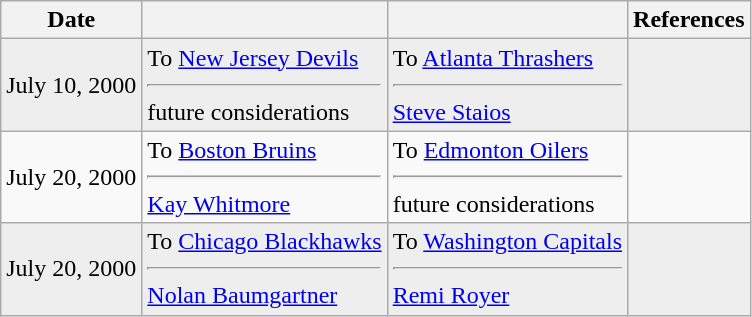<table class="wikitable">
<tr>
<th>Date</th>
<th></th>
<th></th>
<th>References</th>
</tr>
<tr bgcolor="#eeeeee">
<td>July 10, 2000</td>
<td valign="top">To <a href='#'>New Jersey Devils</a><hr>future considerations</td>
<td valign="top">To <a href='#'>Atlanta Thrashers</a><hr><a href='#'>Steve Staios</a></td>
<td></td>
</tr>
<tr>
<td>July 20, 2000</td>
<td valign="top">To <a href='#'>Boston Bruins</a><hr><a href='#'>Kay Whitmore</a></td>
<td valign="top">To <a href='#'>Edmonton Oilers</a><hr>future considerations</td>
<td></td>
</tr>
<tr bgcolor="#eeeeee">
<td>July 20, 2000</td>
<td valign="top">To <a href='#'>Chicago Blackhawks</a><hr><a href='#'>Nolan Baumgartner</a></td>
<td valign="top">To <a href='#'>Washington Capitals</a><hr><a href='#'>Remi Royer</a></td>
<td></td>
</tr>
</table>
